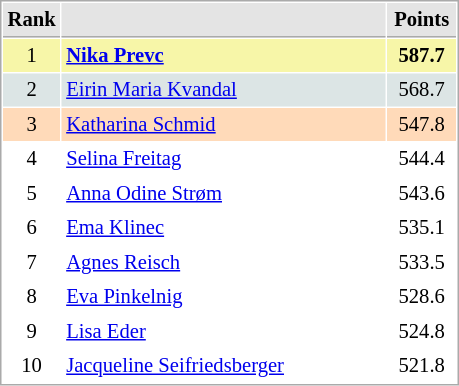<table cellspacing="1" cellpadding="3" style="border:1px solid #AAAAAA;font-size:86%">
<tr style="background-color: #E4E4E4;">
<th style="border-bottom:1px solid #AAAAAA; width: 10px;">Rank</th>
<th style="border-bottom:1px solid #AAAAAA; width: 210px;"></th>
<th style="border-bottom:1px solid #AAAAAA; width: 40px;">Points</th>
</tr>
<tr style="background:#f7f6a8;">
<td align=center>1</td>
<td> <strong><a href='#'>Nika Prevc</a></strong></td>
<td align=center><strong>587.7</strong></td>
</tr>
<tr style="background:#dce5e5;">
<td align=center>2</td>
<td> <a href='#'>Eirin Maria Kvandal</a></td>
<td align=center>568.7</td>
</tr>
<tr style="background:#ffdab9;">
<td align=center>3</td>
<td> <a href='#'>Katharina Schmid</a></td>
<td align=center>547.8</td>
</tr>
<tr>
<td align=center>4</td>
<td> <a href='#'>Selina Freitag</a></td>
<td align=center>544.4</td>
</tr>
<tr>
<td align=center>5</td>
<td> <a href='#'>Anna Odine Strøm</a></td>
<td align=center>543.6</td>
</tr>
<tr>
<td align=center>6</td>
<td> <a href='#'>Ema Klinec</a></td>
<td align=center>535.1</td>
</tr>
<tr>
<td align=center>7</td>
<td> <a href='#'>Agnes Reisch</a></td>
<td align=center>533.5</td>
</tr>
<tr>
<td align=center>8</td>
<td> <a href='#'>Eva Pinkelnig</a></td>
<td align=center>528.6</td>
</tr>
<tr>
<td align=center>9</td>
<td> <a href='#'>Lisa Eder</a></td>
<td align=center>524.8</td>
</tr>
<tr>
<td align=center>10</td>
<td> <a href='#'>Jacqueline Seifriedsberger</a></td>
<td align=center>521.8</td>
</tr>
</table>
